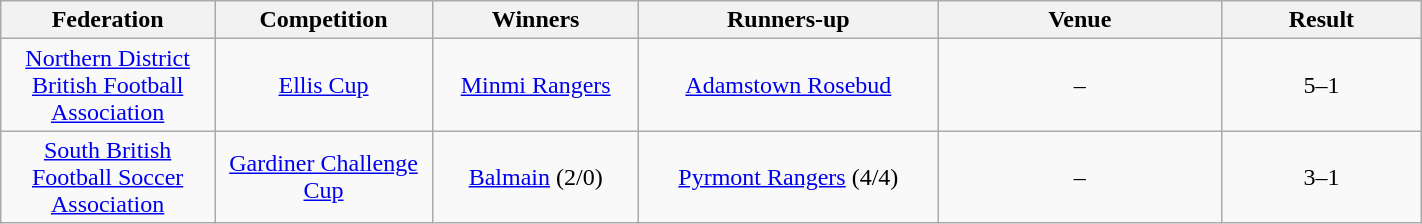<table class="wikitable" width="75%">
<tr>
<th style="width:10em">Federation</th>
<th style="width:10em">Competition</th>
<th style="width:10em">Winners</th>
<th style="width:15em">Runners-up</th>
<th style="width:15em">Venue</th>
<th style="width:10em">Result</th>
</tr>
<tr>
<td align="center"><a href='#'>Northern District British Football Association</a></td>
<td align="center"><a href='#'>Ellis Cup</a></td>
<td align="center"><a href='#'>Minmi Rangers</a></td>
<td align="center"><a href='#'>Adamstown Rosebud</a></td>
<td align="center">–</td>
<td align="center">5–1</td>
</tr>
<tr>
<td align="center"><a href='#'>South British Football Soccer Association</a></td>
<td align="center"><a href='#'>Gardiner Challenge Cup</a></td>
<td align="center"><a href='#'>Balmain</a> (2/0)</td>
<td align="center"><a href='#'>Pyrmont Rangers</a> (4/4)</td>
<td align="center">–</td>
<td align="center">3–1</td>
</tr>
</table>
